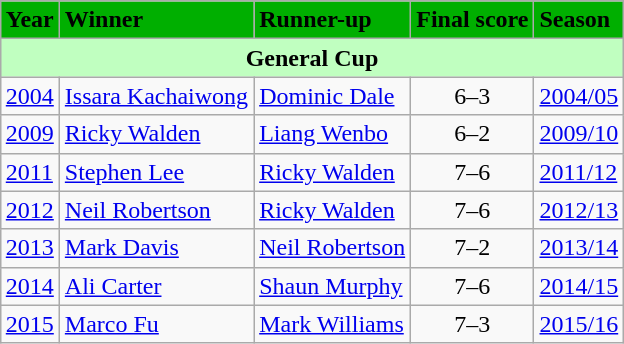<table class="wikitable" style="margin: auto">
<tr>
<th style="text-align: center; background-color: #00af00">Year</th>
<th style="text-align: left; background-color: #00af00">Winner</th>
<th style="text-align: left; background-color: #00af00">Runner-up</th>
<th style="text-align: left; background-color: #00af00">Final score</th>
<th style="text-align: left; background-color: #00af00">Season</th>
</tr>
<tr>
<th colspan=5 style="text-align: center; background-color: #c0ffc0">General Cup</th>
</tr>
<tr>
<td><a href='#'>2004</a></td>
<td> <a href='#'>Issara Kachaiwong</a></td>
<td> <a href='#'>Dominic Dale</a></td>
<td style="text-align: center">6–3</td>
<td><a href='#'>2004/05</a></td>
</tr>
<tr>
<td><a href='#'>2009</a></td>
<td> <a href='#'>Ricky Walden</a></td>
<td> <a href='#'>Liang Wenbo</a></td>
<td style="text-align: center">6–2</td>
<td><a href='#'>2009/10</a></td>
</tr>
<tr>
<td><a href='#'>2011</a></td>
<td> <a href='#'>Stephen Lee</a></td>
<td> <a href='#'>Ricky Walden</a></td>
<td style="text-align: center">7–6</td>
<td><a href='#'>2011/12</a></td>
</tr>
<tr>
<td><a href='#'>2012</a></td>
<td> <a href='#'>Neil Robertson</a></td>
<td> <a href='#'>Ricky Walden</a></td>
<td style="text-align: center">7–6</td>
<td><a href='#'>2012/13</a></td>
</tr>
<tr>
<td><a href='#'>2013</a></td>
<td> <a href='#'>Mark Davis</a></td>
<td> <a href='#'>Neil Robertson</a></td>
<td style="text-align: center">7–2</td>
<td><a href='#'>2013/14</a></td>
</tr>
<tr>
<td><a href='#'>2014</a></td>
<td> <a href='#'>Ali Carter</a></td>
<td> <a href='#'>Shaun Murphy</a></td>
<td style="text-align: center">7–6</td>
<td><a href='#'>2014/15</a></td>
</tr>
<tr>
<td><a href='#'>2015</a></td>
<td> <a href='#'>Marco Fu</a></td>
<td> <a href='#'>Mark Williams</a></td>
<td style="text-align: center">7–3</td>
<td><a href='#'>2015/16</a></td>
</tr>
</table>
